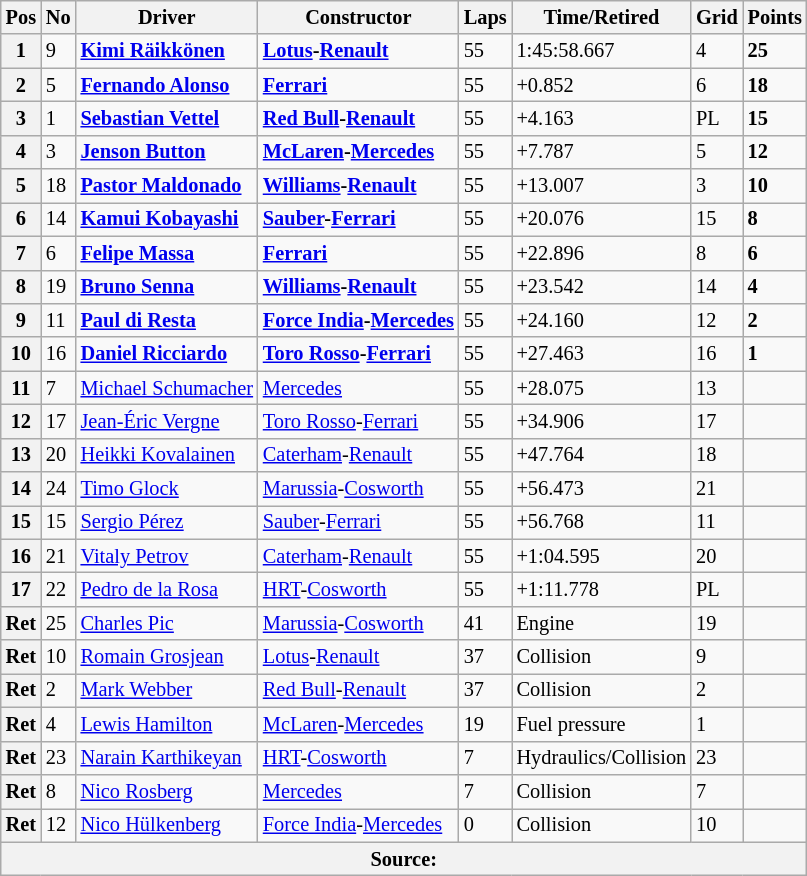<table class="wikitable" style="font-size: 85%">
<tr>
<th>Pos</th>
<th>No</th>
<th>Driver</th>
<th>Constructor</th>
<th>Laps</th>
<th>Time/Retired</th>
<th>Grid</th>
<th>Points</th>
</tr>
<tr>
<th>1</th>
<td>9</td>
<td><strong> <a href='#'>Kimi Räikkönen</a></strong></td>
<td><strong><a href='#'>Lotus</a>-<a href='#'>Renault</a></strong></td>
<td>55</td>
<td>1:45:58.667</td>
<td>4</td>
<td><strong>25</strong></td>
</tr>
<tr>
<th>2</th>
<td>5</td>
<td><strong> <a href='#'>Fernando Alonso</a></strong></td>
<td><strong><a href='#'>Ferrari</a></strong></td>
<td>55</td>
<td>+0.852</td>
<td>6</td>
<td><strong>18</strong></td>
</tr>
<tr>
<th>3</th>
<td>1</td>
<td><strong> <a href='#'>Sebastian Vettel</a></strong></td>
<td><strong><a href='#'>Red Bull</a>-<a href='#'>Renault</a></strong></td>
<td>55</td>
<td>+4.163</td>
<td>PL</td>
<td><strong>15</strong></td>
</tr>
<tr>
<th>4</th>
<td>3</td>
<td><strong> <a href='#'>Jenson Button</a></strong></td>
<td><strong><a href='#'>McLaren</a>-<a href='#'>Mercedes</a></strong></td>
<td>55</td>
<td>+7.787</td>
<td>5</td>
<td><strong>12</strong></td>
</tr>
<tr>
<th>5</th>
<td>18</td>
<td><strong> <a href='#'>Pastor Maldonado</a></strong></td>
<td><strong><a href='#'>Williams</a>-<a href='#'>Renault</a></strong></td>
<td>55</td>
<td>+13.007</td>
<td>3</td>
<td><strong>10</strong></td>
</tr>
<tr>
<th>6</th>
<td>14</td>
<td><strong> <a href='#'>Kamui Kobayashi</a></strong></td>
<td><strong><a href='#'>Sauber</a>-<a href='#'>Ferrari</a></strong></td>
<td>55</td>
<td>+20.076</td>
<td>15</td>
<td><strong>8</strong></td>
</tr>
<tr>
<th>7</th>
<td>6</td>
<td><strong> <a href='#'>Felipe Massa</a></strong></td>
<td><strong><a href='#'>Ferrari</a></strong></td>
<td>55</td>
<td>+22.896</td>
<td>8</td>
<td><strong>6</strong></td>
</tr>
<tr>
<th>8</th>
<td>19</td>
<td><strong> <a href='#'>Bruno Senna</a></strong></td>
<td><strong><a href='#'>Williams</a>-<a href='#'>Renault</a></strong></td>
<td>55</td>
<td>+23.542</td>
<td>14</td>
<td><strong>4</strong></td>
</tr>
<tr>
<th>9</th>
<td>11</td>
<td><strong> <a href='#'>Paul di Resta</a></strong></td>
<td><strong><a href='#'>Force India</a>-<a href='#'>Mercedes</a></strong></td>
<td>55</td>
<td>+24.160</td>
<td>12</td>
<td><strong>2</strong></td>
</tr>
<tr>
<th>10</th>
<td>16</td>
<td><strong> <a href='#'>Daniel Ricciardo</a></strong></td>
<td><strong><a href='#'>Toro Rosso</a>-<a href='#'>Ferrari</a></strong></td>
<td>55</td>
<td>+27.463</td>
<td>16</td>
<td><strong>1</strong></td>
</tr>
<tr>
<th>11</th>
<td>7</td>
<td> <a href='#'>Michael Schumacher</a></td>
<td><a href='#'>Mercedes</a></td>
<td>55</td>
<td>+28.075</td>
<td>13</td>
<td></td>
</tr>
<tr>
<th>12</th>
<td>17</td>
<td> <a href='#'>Jean-Éric Vergne</a></td>
<td><a href='#'>Toro Rosso</a>-<a href='#'>Ferrari</a></td>
<td>55</td>
<td>+34.906</td>
<td>17</td>
<td></td>
</tr>
<tr>
<th>13</th>
<td>20</td>
<td> <a href='#'>Heikki Kovalainen</a></td>
<td><a href='#'>Caterham</a>-<a href='#'>Renault</a></td>
<td>55</td>
<td>+47.764</td>
<td>18</td>
<td></td>
</tr>
<tr>
<th>14</th>
<td>24</td>
<td> <a href='#'>Timo Glock</a></td>
<td><a href='#'>Marussia</a>-<a href='#'>Cosworth</a></td>
<td>55</td>
<td>+56.473</td>
<td>21</td>
<td></td>
</tr>
<tr>
<th>15</th>
<td>15</td>
<td> <a href='#'>Sergio Pérez</a></td>
<td><a href='#'>Sauber</a>-<a href='#'>Ferrari</a></td>
<td>55</td>
<td>+56.768</td>
<td>11</td>
<td></td>
</tr>
<tr>
<th>16</th>
<td>21</td>
<td> <a href='#'>Vitaly Petrov</a></td>
<td><a href='#'>Caterham</a>-<a href='#'>Renault</a></td>
<td>55</td>
<td>+1:04.595</td>
<td>20</td>
<td></td>
</tr>
<tr>
<th>17</th>
<td>22</td>
<td> <a href='#'>Pedro de la Rosa</a></td>
<td><a href='#'>HRT</a>-<a href='#'>Cosworth</a></td>
<td>55</td>
<td>+1:11.778</td>
<td>PL</td>
<td></td>
</tr>
<tr>
<th>Ret</th>
<td>25</td>
<td> <a href='#'>Charles Pic</a></td>
<td><a href='#'>Marussia</a>-<a href='#'>Cosworth</a></td>
<td>41</td>
<td>Engine</td>
<td>19</td>
<td></td>
</tr>
<tr>
<th>Ret</th>
<td>10</td>
<td> <a href='#'>Romain Grosjean</a></td>
<td><a href='#'>Lotus</a>-<a href='#'>Renault</a></td>
<td>37</td>
<td>Collision</td>
<td>9</td>
<td></td>
</tr>
<tr>
<th>Ret</th>
<td>2</td>
<td> <a href='#'>Mark Webber</a></td>
<td><a href='#'>Red Bull</a>-<a href='#'>Renault</a></td>
<td>37</td>
<td>Collision</td>
<td>2</td>
<td></td>
</tr>
<tr>
<th>Ret</th>
<td>4</td>
<td> <a href='#'>Lewis Hamilton</a></td>
<td><a href='#'>McLaren</a>-<a href='#'>Mercedes</a></td>
<td>19</td>
<td>Fuel pressure</td>
<td>1</td>
<td></td>
</tr>
<tr>
<th>Ret</th>
<td>23</td>
<td> <a href='#'>Narain Karthikeyan</a></td>
<td><a href='#'>HRT</a>-<a href='#'>Cosworth</a></td>
<td>7</td>
<td>Hydraulics/Collision</td>
<td>23</td>
<td></td>
</tr>
<tr>
<th>Ret</th>
<td>8</td>
<td> <a href='#'>Nico Rosberg</a></td>
<td><a href='#'>Mercedes</a></td>
<td>7</td>
<td>Collision</td>
<td>7</td>
<td></td>
</tr>
<tr>
<th>Ret</th>
<td>12</td>
<td> <a href='#'>Nico Hülkenberg</a></td>
<td><a href='#'>Force India</a>-<a href='#'>Mercedes</a></td>
<td>0</td>
<td>Collision</td>
<td>10</td>
<td></td>
</tr>
<tr>
<th colspan=8>Source:</th>
</tr>
</table>
